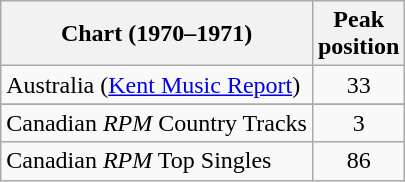<table class="wikitable sortable">
<tr>
<th align="left">Chart (1970–1971)</th>
<th align="center">Peak<br>position</th>
</tr>
<tr>
<td>Australia (<a href='#'>Kent Music Report</a>)</td>
<td style="text-align:center;">33</td>
</tr>
<tr>
</tr>
<tr>
</tr>
<tr>
<td align="left">Canadian <em>RPM</em> Country Tracks</td>
<td align="center">3</td>
</tr>
<tr>
<td align="left">Canadian <em>RPM</em> Top Singles</td>
<td align="center">86</td>
</tr>
</table>
